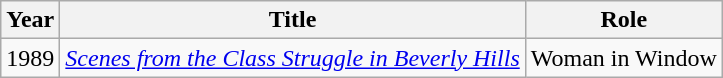<table class="wikitable sortable">
<tr>
<th>Year</th>
<th>Title</th>
<th>Role</th>
</tr>
<tr>
<td>1989</td>
<td><em><a href='#'>Scenes from the Class Struggle in Beverly Hills</a></em></td>
<td>Woman in Window</td>
</tr>
</table>
